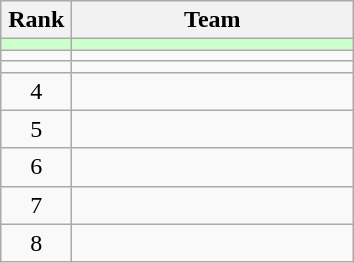<table class="wikitable" style="text-align: center;">
<tr>
<th width=40>Rank</th>
<th width=180>Team</th>
</tr>
<tr style="background-color:#ccffcc;">
<td></td>
<td align=left></td>
</tr>
<tr>
<td></td>
<td align=left></td>
</tr>
<tr>
<td></td>
<td align=left></td>
</tr>
<tr>
<td>4</td>
<td align=left></td>
</tr>
<tr>
<td>5</td>
<td align=left></td>
</tr>
<tr>
<td>6</td>
<td align=left></td>
</tr>
<tr>
<td>7</td>
<td align=left></td>
</tr>
<tr>
<td>8</td>
<td align=left></td>
</tr>
</table>
